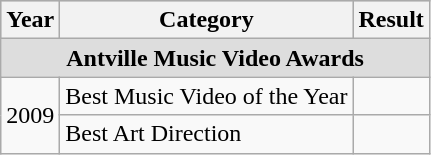<table class=wikitable>
<tr style="background:#ccc;">
<th>Year</th>
<th>Category</th>
<th>Result</th>
</tr>
<tr style="background:#ddd;">
<td colspan="5" style="text-align:center;"><strong>Antville Music Video Awards</strong></td>
</tr>
<tr align=center>
<td style="text-align:left;" rowspan="2">2009</td>
<td>Best Music Video of the Year</td>
<td></td>
</tr>
<tr>
<td>Best Art Direction</td>
<td></td>
</tr>
</table>
